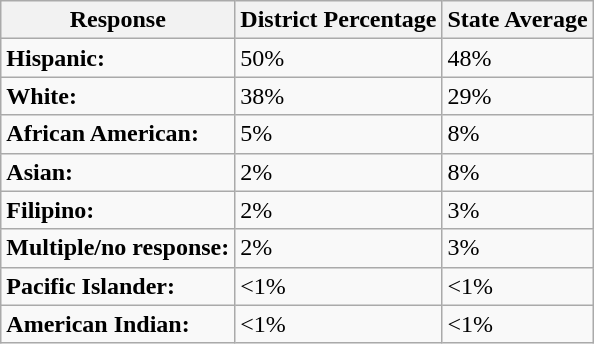<table class="wikitable" style="margin: 1em auto 1em auto">
<tr>
<th>Response</th>
<th>District Percentage</th>
<th>State Average </th>
</tr>
<tr>
<td><strong>Hispanic:</strong></td>
<td>50%</td>
<td>48%</td>
</tr>
<tr>
<td><strong>White:</strong></td>
<td>38%</td>
<td>29%</td>
</tr>
<tr>
<td><strong>African American:</strong></td>
<td>5%</td>
<td>8%</td>
</tr>
<tr>
<td><strong>Asian:</strong></td>
<td>2%</td>
<td>8%</td>
</tr>
<tr>
<td><strong>Filipino:</strong></td>
<td>2%</td>
<td>3%</td>
</tr>
<tr>
<td><strong>Multiple/no response:</strong></td>
<td>2%</td>
<td>3%</td>
</tr>
<tr>
<td><strong>Pacific Islander:</strong></td>
<td><1%</td>
<td><1%</td>
</tr>
<tr>
<td><strong>American Indian:</strong></td>
<td><1%</td>
<td><1%</td>
</tr>
</table>
